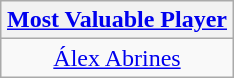<table class=wikitable style="text-align:center; margin:auto">
<tr>
<th><a href='#'>Most Valuable Player</a></th>
</tr>
<tr>
<td> <a href='#'>Álex Abrines</a></td>
</tr>
</table>
